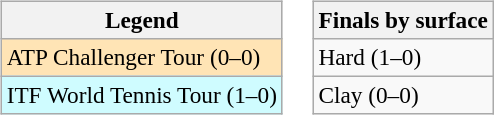<table>
<tr valign=top>
<td><br><table class=wikitable style=font-size:97%>
<tr>
<th>Legend</th>
</tr>
<tr bgcolor=moccasin>
<td>ATP Challenger Tour (0–0)</td>
</tr>
<tr bgcolor=cffcff>
<td>ITF World Tennis Tour (1–0)</td>
</tr>
</table>
</td>
<td><br><table class=wikitable style=font-size:97%>
<tr>
<th>Finals by surface</th>
</tr>
<tr>
<td>Hard (1–0)</td>
</tr>
<tr>
<td>Clay (0–0)</td>
</tr>
</table>
</td>
</tr>
</table>
